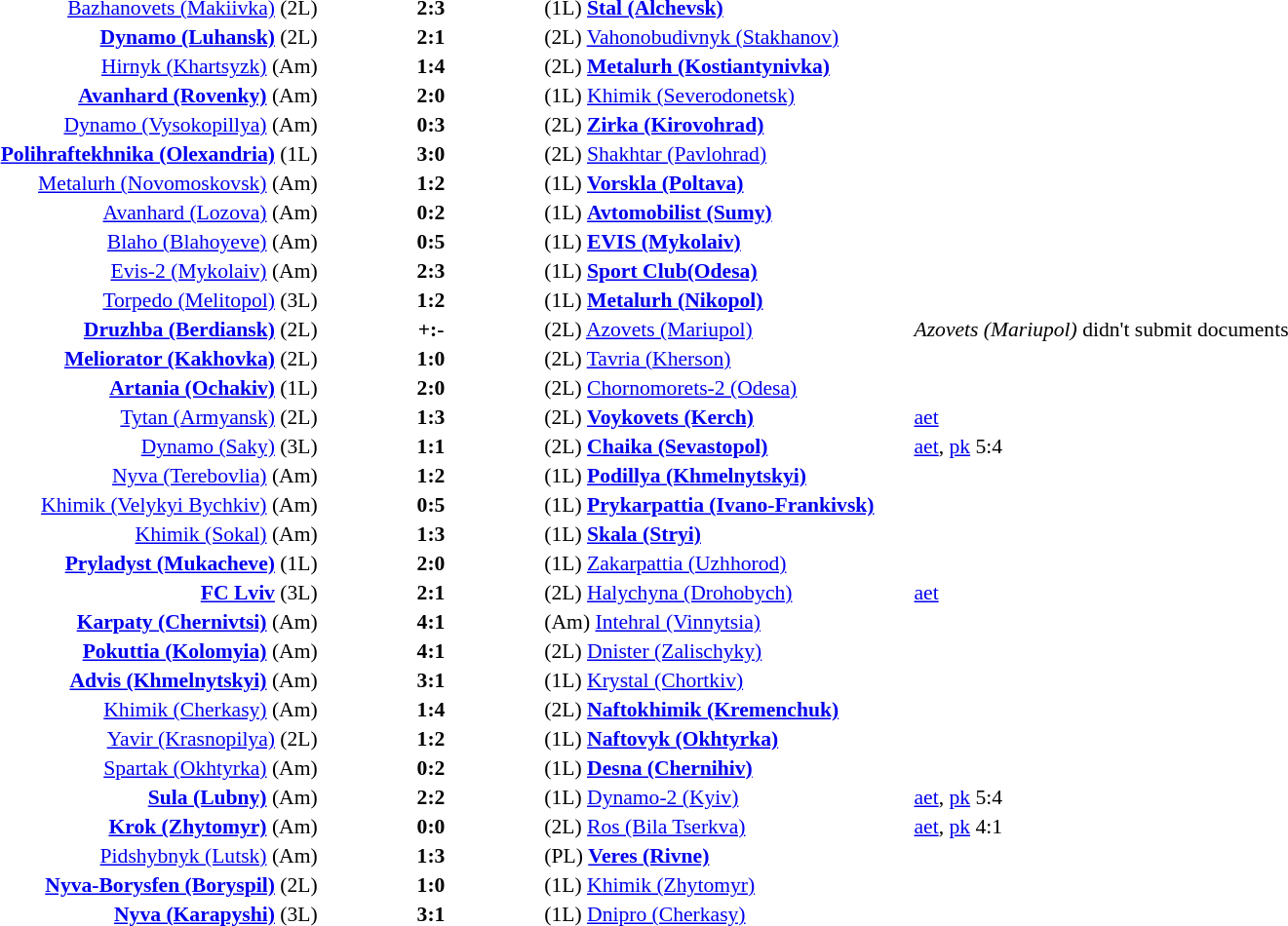<table width=100% cellspacing=1>
<tr>
<th width=20%></th>
<th width=12%></th>
<th width=20%></th>
<th></th>
</tr>
<tr style=font-size:90%>
<td align=right><a href='#'>Bazhanovets (Makiivka)</a> (2L)</td>
<td align=center><strong>2:3</strong></td>
<td>(1L) <strong><a href='#'>Stal (Alchevsk)</a></strong></td>
</tr>
<tr style=font-size:90%>
<td align=right><strong><a href='#'>Dynamo (Luhansk)</a></strong> (2L)</td>
<td align=center><strong>2:1</strong></td>
<td>(2L) <a href='#'>Vahonobudivnyk (Stakhanov)</a></td>
<td></td>
</tr>
<tr style=font-size:90%>
<td align=right><a href='#'>Hirnyk (Khartsyzk)</a> (Am)</td>
<td align=center><strong>1:4</strong></td>
<td>(2L) <strong><a href='#'>Metalurh (Kostiantynivka)</a></strong></td>
<td></td>
</tr>
<tr style=font-size:90%>
<td align=right><strong><a href='#'>Avanhard (Rovenky)</a></strong> (Am)</td>
<td align=center><strong>2:0</strong></td>
<td>(1L) <a href='#'>Khimik (Severodonetsk)</a></td>
<td></td>
</tr>
<tr style=font-size:90%>
<td align=right><a href='#'>Dynamo (Vysokopillya)</a> (Am)</td>
<td align=center><strong>0:3</strong></td>
<td>(2L) <strong><a href='#'>Zirka (Kirovohrad)</a></strong></td>
</tr>
<tr style=font-size:90%>
<td align=right><strong><a href='#'>Polihraftekhnika (Olexandria)</a></strong> (1L)</td>
<td align=center><strong>3:0</strong></td>
<td>(2L) <a href='#'>Shakhtar (Pavlohrad)</a></td>
<td></td>
</tr>
<tr style=font-size:90%>
<td align=right><a href='#'>Metalurh (Novomoskovsk)</a> (Am)</td>
<td align=center><strong>1:2</strong></td>
<td>(1L) <strong><a href='#'>Vorskla (Poltava)</a></strong></td>
<td></td>
</tr>
<tr style=font-size:90%>
<td align=right><a href='#'>Avanhard (Lozova)</a> (Am)</td>
<td align=center><strong>0:2</strong></td>
<td>(1L) <strong><a href='#'>Avtomobilist (Sumy)</a></strong></td>
<td></td>
</tr>
<tr style=font-size:90%>
<td align=right><a href='#'>Blaho (Blahoyeve)</a> (Am)</td>
<td align=center><strong>0:5</strong></td>
<td>(1L) <strong><a href='#'>EVIS (Mykolaiv)</a></strong></td>
<td></td>
</tr>
<tr style=font-size:90%>
<td align=right><a href='#'>Evis-2 (Mykolaiv)</a> (Am)</td>
<td align=center><strong>2:3</strong></td>
<td>(1L) <strong><a href='#'>Sport Club(Odesa)</a></strong></td>
<td></td>
</tr>
<tr style=font-size:90%>
<td align=right><a href='#'>Torpedo (Melitopol)</a> (3L)</td>
<td align=center><strong>1:2</strong></td>
<td>(1L) <strong><a href='#'>Metalurh (Nikopol)</a></strong></td>
<td></td>
</tr>
<tr style=font-size:90%>
<td align=right><strong><a href='#'>Druzhba (Berdiansk)</a></strong> (2L)</td>
<td align=center><strong>+:-</strong></td>
<td>(2L) <a href='#'>Azovets (Mariupol)</a></td>
<td><em>Azovets (Mariupol)</em> didn't submit documents</td>
</tr>
<tr style=font-size:90%>
<td align=right><strong><a href='#'>Meliorator (Kakhovka)</a></strong> (2L)</td>
<td align=center><strong>1:0</strong></td>
<td>(2L) <a href='#'>Tavria (Kherson)</a></td>
<td></td>
</tr>
<tr style=font-size:90%>
<td align=right><strong><a href='#'>Artania (Ochakiv)</a></strong> (1L)</td>
<td align=center><strong>2:0</strong></td>
<td>(2L) <a href='#'>Chornomorets-2 (Odesa)</a></td>
<td></td>
</tr>
<tr style=font-size:90%>
<td align=right><a href='#'>Tytan (Armyansk)</a> (2L)</td>
<td align=center><strong>1:3</strong></td>
<td>(2L) <strong><a href='#'>Voykovets (Kerch)</a></strong></td>
<td><a href='#'>aet</a></td>
</tr>
<tr style=font-size:90%>
<td align=right><a href='#'>Dynamo (Saky)</a> (3L)</td>
<td align=center><strong>1:1</strong></td>
<td>(2L) <strong><a href='#'>Chaika (Sevastopol)</a></strong></td>
<td><a href='#'>aet</a>, <a href='#'>pk</a> 5:4</td>
</tr>
<tr style=font-size:90%>
<td align=right><a href='#'>Nyva (Terebovlia)</a> (Am)</td>
<td align=center><strong>1:2</strong></td>
<td>(1L) <strong><a href='#'>Podillya (Khmelnytskyi)</a></strong></td>
<td></td>
</tr>
<tr style=font-size:90%>
<td align=right><a href='#'>Khimik (Velykyi Bychkiv)</a> (Am)</td>
<td align=center><strong>0:5</strong></td>
<td>(1L) <strong><a href='#'>Prykarpattia (Ivano-Frankivsk)</a></strong></td>
<td></td>
</tr>
<tr style=font-size:90%>
<td align=right><a href='#'>Khimik (Sokal)</a> (Am)</td>
<td align=center><strong>1:3</strong></td>
<td>(1L) <strong><a href='#'>Skala (Stryi)</a></strong></td>
<td></td>
</tr>
<tr style=font-size:90%>
<td align=right><strong><a href='#'>Pryladyst (Mukacheve)</a></strong> (1L)</td>
<td align=center><strong>2:0</strong></td>
<td>(1L) <a href='#'>Zakarpattia (Uzhhorod)</a></td>
<td></td>
</tr>
<tr style=font-size:90%>
<td align=right><strong><a href='#'>FC Lviv</a></strong> (3L)</td>
<td align=center><strong>2:1</strong></td>
<td>(2L) <a href='#'>Halychyna (Drohobych)</a></td>
<td><a href='#'>aet</a></td>
</tr>
<tr style=font-size:90%>
<td align=right><strong><a href='#'>Karpaty (Chernivtsi)</a></strong> (Am)</td>
<td align=center><strong>4:1</strong></td>
<td>(Am) <a href='#'>Intehral (Vinnytsia)</a></td>
<td></td>
</tr>
<tr style=font-size:90%>
<td align=right><strong><a href='#'>Pokuttia (Kolomyia)</a></strong> (Am)</td>
<td align=center><strong>4:1</strong></td>
<td>(2L) <a href='#'>Dnister (Zalischyky)</a></td>
<td></td>
</tr>
<tr style=font-size:90%>
<td align=right><strong><a href='#'>Advis (Khmelnytskyi)</a></strong> (Am)</td>
<td align=center><strong>3:1</strong></td>
<td>(1L) <a href='#'>Krystal (Chortkiv)</a></td>
<td></td>
</tr>
<tr style=font-size:90%>
<td align=right><a href='#'>Khimik (Cherkasy)</a> (Am)</td>
<td align=center><strong>1:4</strong></td>
<td>(2L) <strong><a href='#'>Naftokhimik (Kremenchuk)</a></strong></td>
<td></td>
</tr>
<tr style=font-size:90%>
<td align=right><a href='#'>Yavir (Krasnopilya)</a> (2L)</td>
<td align=center><strong>1:2</strong></td>
<td>(1L) <strong><a href='#'>Naftovyk (Okhtyrka)</a></strong></td>
<td></td>
</tr>
<tr style=font-size:90%>
<td align=right><a href='#'>Spartak (Okhtyrka)</a> (Am)</td>
<td align=center><strong>0:2</strong></td>
<td>(1L) <strong><a href='#'>Desna (Chernihiv)</a></strong></td>
<td></td>
</tr>
<tr style=font-size:90%>
<td align=right><strong><a href='#'>Sula (Lubny)</a></strong> (Am)</td>
<td align=center><strong>2:2</strong></td>
<td>(1L) <a href='#'>Dynamo-2 (Kyiv)</a></td>
<td><a href='#'>aet</a>, <a href='#'>pk</a> 5:4</td>
</tr>
<tr style=font-size:90%>
<td align=right><strong><a href='#'>Krok (Zhytomyr)</a></strong> (Am)</td>
<td align=center><strong>0:0</strong></td>
<td>(2L) <a href='#'>Ros (Bila Tserkva)</a></td>
<td><a href='#'>aet</a>, <a href='#'>pk</a> 4:1</td>
</tr>
<tr style=font-size:90%>
<td align=right><a href='#'>Pidshybnyk (Lutsk)</a> (Am)</td>
<td align=center><strong>1:3</strong></td>
<td>(PL) <strong><a href='#'>Veres (Rivne)</a></strong></td>
<td></td>
</tr>
<tr style=font-size:90%>
<td align=right><strong><a href='#'>Nyva-Borysfen (Boryspil)</a></strong> (2L)</td>
<td align=center><strong>1:0</strong></td>
<td>(1L) <a href='#'>Khimik (Zhytomyr)</a></td>
<td></td>
</tr>
<tr style=font-size:90%>
<td align=right><strong><a href='#'>Nyva (Karapyshi)</a></strong> (3L)</td>
<td align=center><strong>3:1</strong></td>
<td>(1L) <a href='#'>Dnipro (Cherkasy)</a></td>
<td></td>
</tr>
</table>
